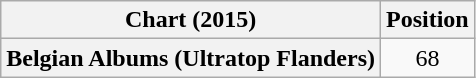<table class="wikitable plainrowheaders">
<tr>
<th>Chart (2015)</th>
<th>Position</th>
</tr>
<tr>
<th scope="row">Belgian Albums (Ultratop Flanders)</th>
<td style="text-align:center;">68</td>
</tr>
</table>
